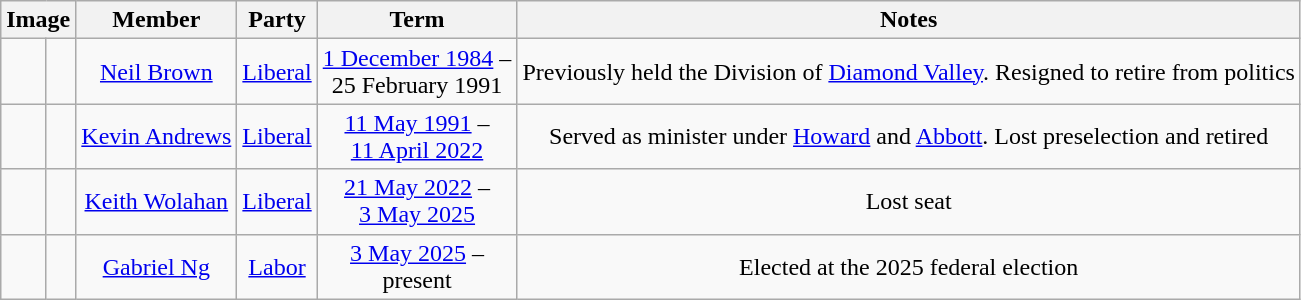<table class=wikitable style="text-align:center">
<tr>
<th colspan=2>Image</th>
<th>Member</th>
<th>Party</th>
<th>Term</th>
<th>Notes</th>
</tr>
<tr>
<td> </td>
<td></td>
<td><a href='#'>Neil Brown</a><br></td>
<td><a href='#'>Liberal</a></td>
<td nowrap><a href='#'>1 December 1984</a> –<br>25 February 1991</td>
<td>Previously held the Division of <a href='#'>Diamond Valley</a>. Resigned to retire from politics</td>
</tr>
<tr>
<td> </td>
<td></td>
<td><a href='#'>Kevin Andrews</a><br></td>
<td><a href='#'>Liberal</a></td>
<td nowrap><a href='#'>11 May 1991</a> –<br><a href='#'>11 April 2022</a></td>
<td>Served as minister under <a href='#'>Howard</a> and <a href='#'>Abbott</a>. Lost preselection and retired</td>
</tr>
<tr>
<td> </td>
<td></td>
<td><a href='#'>Keith Wolahan</a><br></td>
<td><a href='#'>Liberal</a></td>
<td nowrap><a href='#'>21 May 2022</a> –<br><a href='#'>3 May 2025</a></td>
<td>Lost seat</td>
</tr>
<tr>
<td> </td>
<td></td>
<td><a href='#'>Gabriel Ng</a><br></td>
<td><a href='#'>Labor</a></td>
<td nowrap><a href='#'>3 May 2025</a> –<br>present</td>
<td>Elected at the 2025 federal election</td>
</tr>
</table>
